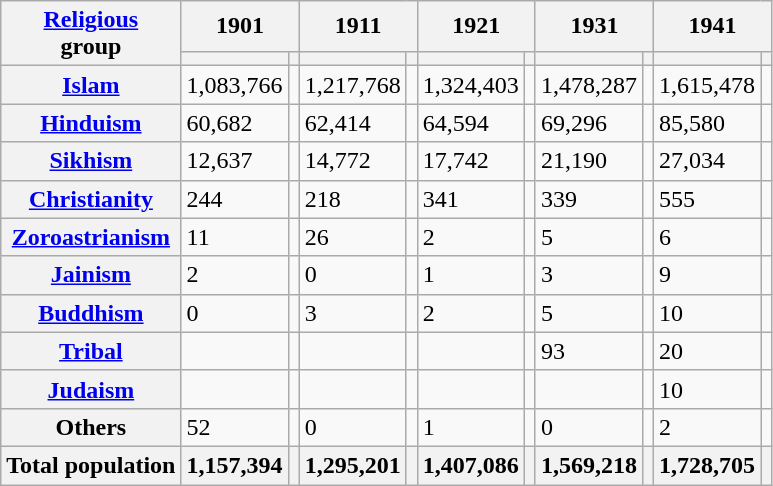<table class="wikitable sortable">
<tr>
<th rowspan="2"><a href='#'>Religious</a><br>group</th>
<th colspan="2">1901</th>
<th colspan="2">1911</th>
<th colspan="2">1921</th>
<th colspan="2">1931</th>
<th colspan="2">1941</th>
</tr>
<tr>
<th><a href='#'></a></th>
<th></th>
<th></th>
<th></th>
<th></th>
<th></th>
<th></th>
<th></th>
<th></th>
<th></th>
</tr>
<tr>
<th><a href='#'>Islam</a> </th>
<td>1,083,766</td>
<td></td>
<td>1,217,768</td>
<td></td>
<td>1,324,403</td>
<td></td>
<td>1,478,287</td>
<td></td>
<td>1,615,478</td>
<td></td>
</tr>
<tr>
<th><a href='#'>Hinduism</a> </th>
<td>60,682</td>
<td></td>
<td>62,414</td>
<td></td>
<td>64,594</td>
<td></td>
<td>69,296</td>
<td></td>
<td>85,580</td>
<td></td>
</tr>
<tr>
<th><a href='#'>Sikhism</a> </th>
<td>12,637</td>
<td></td>
<td>14,772</td>
<td></td>
<td>17,742</td>
<td></td>
<td>21,190</td>
<td></td>
<td>27,034</td>
<td></td>
</tr>
<tr>
<th><a href='#'>Christianity</a> </th>
<td>244</td>
<td></td>
<td>218</td>
<td></td>
<td>341</td>
<td></td>
<td>339</td>
<td></td>
<td>555</td>
<td></td>
</tr>
<tr>
<th><a href='#'>Zoroastrianism</a> </th>
<td>11</td>
<td></td>
<td>26</td>
<td></td>
<td>2</td>
<td></td>
<td>5</td>
<td></td>
<td>6</td>
<td></td>
</tr>
<tr>
<th><a href='#'>Jainism</a> </th>
<td>2</td>
<td></td>
<td>0</td>
<td></td>
<td>1</td>
<td></td>
<td>3</td>
<td></td>
<td>9</td>
<td></td>
</tr>
<tr>
<th><a href='#'>Buddhism</a> </th>
<td>0</td>
<td></td>
<td>3</td>
<td></td>
<td>2</td>
<td></td>
<td>5</td>
<td></td>
<td>10</td>
<td></td>
</tr>
<tr>
<th><a href='#'>Tribal</a></th>
<td></td>
<td></td>
<td></td>
<td></td>
<td></td>
<td></td>
<td>93</td>
<td></td>
<td>20</td>
<td></td>
</tr>
<tr>
<th><a href='#'>Judaism</a> </th>
<td></td>
<td></td>
<td></td>
<td></td>
<td></td>
<td></td>
<td></td>
<td></td>
<td>10</td>
<td></td>
</tr>
<tr>
<th>Others</th>
<td>52</td>
<td></td>
<td>0</td>
<td></td>
<td>1</td>
<td></td>
<td>0</td>
<td></td>
<td>2</td>
<td></td>
</tr>
<tr>
<th>Total population</th>
<th>1,157,394</th>
<th></th>
<th>1,295,201</th>
<th></th>
<th>1,407,086</th>
<th></th>
<th>1,569,218</th>
<th></th>
<th>1,728,705</th>
<th></th>
</tr>
</table>
